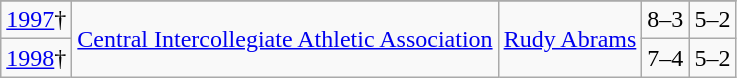<table class="wikitable">
<tr>
</tr>
<tr>
<td><a href='#'>1997</a>†</td>
<td rowspan="2"><a href='#'>Central Intercollegiate Athletic Association</a></td>
<td rowspan="2"><a href='#'>Rudy Abrams</a></td>
<td>8–3</td>
<td>5–2</td>
</tr>
<tr>
<td><a href='#'>1998</a>†</td>
<td>7–4</td>
<td>5–2</td>
</tr>
</table>
